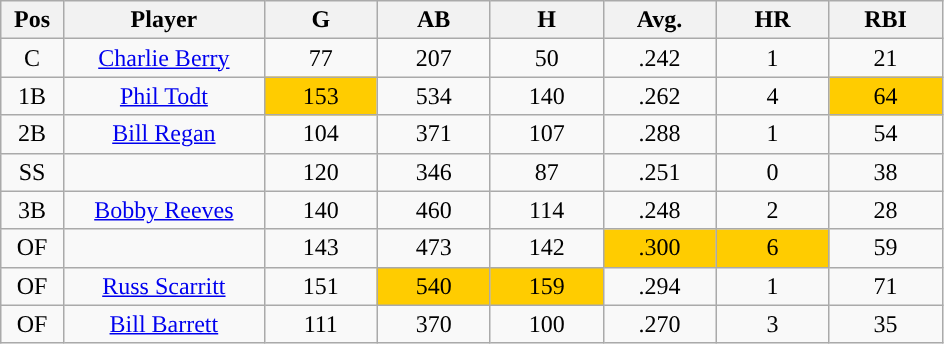<table class="wikitable sortable">
<tr>
<th bgcolor="#DDDDFF" width="5%">Pos</th>
<th bgcolor="#DDDDFF" width="16%">Player</th>
<th bgcolor="#DDDDFF" width="9%">G</th>
<th bgcolor="#DDDDFF" width="9%">AB</th>
<th bgcolor="#DDDDFF" width="9%">H</th>
<th bgcolor="#DDDDFF" width="9%">Avg.</th>
<th bgcolor="#DDDDFF" width="9%">HR</th>
<th bgcolor="#DDDDFF" width="9%">RBI</th>
</tr>
<tr align="center">
<td>C</td>
<td><a href='#'>Charlie Berry</a></td>
<td>77</td>
<td>207</td>
<td>50</td>
<td>.242</td>
<td>1</td>
<td>21</td>
</tr>
<tr align=center>
<td>1B</td>
<td><a href='#'>Phil Todt</a></td>
<td style="background:#fc0;">153</td>
<td>534</td>
<td>140</td>
<td>.262</td>
<td>4</td>
<td style="background:#fc0;">64</td>
</tr>
<tr align=center>
<td>2B</td>
<td><a href='#'>Bill Regan</a></td>
<td>104</td>
<td>371</td>
<td>107</td>
<td>.288</td>
<td>1</td>
<td>54</td>
</tr>
<tr align=center>
<td>SS</td>
<td></td>
<td>120</td>
<td>346</td>
<td>87</td>
<td>.251</td>
<td>0</td>
<td>38</td>
</tr>
<tr align="center">
<td>3B</td>
<td><a href='#'>Bobby Reeves</a></td>
<td>140</td>
<td>460</td>
<td>114</td>
<td>.248</td>
<td>2</td>
<td>28</td>
</tr>
<tr align=center>
<td>OF</td>
<td></td>
<td>143</td>
<td>473</td>
<td>142</td>
<td style="background:#fc0;">.300</td>
<td style="background:#fc0;">6</td>
<td>59</td>
</tr>
<tr align="center">
<td>OF</td>
<td><a href='#'>Russ Scarritt</a></td>
<td>151</td>
<td style="background:#fc0;">540</td>
<td style="background:#fc0;">159</td>
<td>.294</td>
<td>1</td>
<td>71</td>
</tr>
<tr align=center>
<td>OF</td>
<td><a href='#'>Bill Barrett</a></td>
<td>111</td>
<td>370</td>
<td>100</td>
<td>.270</td>
<td>3</td>
<td>35</td>
</tr>
</table>
